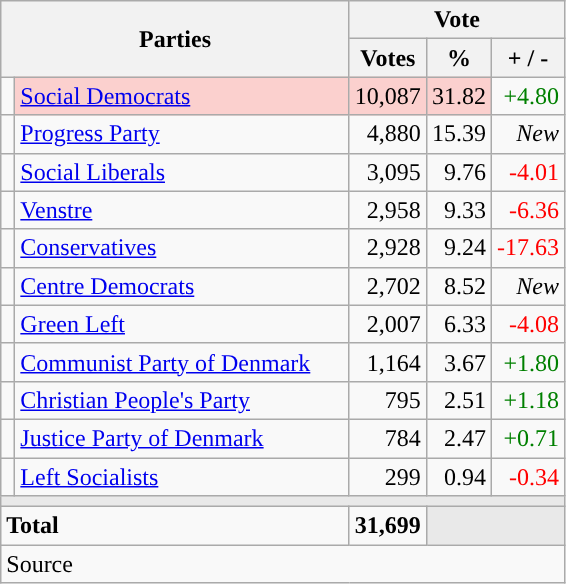<table class="wikitable" style="text-align:right;">
<tr>
<th style="text-align:centre;" rowspan="2" colspan="2" width="225">Parties</th>
<th colspan="3">Vote</th>
</tr>
<tr>
<th width="15">Votes</th>
<th width="15">%</th>
<th width="15">+ / -</th>
</tr>
<tr>
<td width="2" style="color:inherit;background:"></td>
<td bgcolor=#fbd0ce  align="left"><a href='#'>Social Democrats</a></td>
<td bgcolor=#fbd0ce>10,087</td>
<td bgcolor=#fbd0ce>31.82</td>
<td style=color:green;>+4.80</td>
</tr>
<tr>
<td width="2" style="color:inherit;background:"></td>
<td align="left"><a href='#'>Progress Party</a></td>
<td>4,880</td>
<td>15.39</td>
<td><em>New</em></td>
</tr>
<tr>
<td width="2" style="color:inherit;background:"></td>
<td align="left"><a href='#'>Social Liberals</a></td>
<td>3,095</td>
<td>9.76</td>
<td style=color:red;>-4.01</td>
</tr>
<tr>
<td width="2" style="color:inherit;background:"></td>
<td align="left"><a href='#'>Venstre</a></td>
<td>2,958</td>
<td>9.33</td>
<td style=color:red;>-6.36</td>
</tr>
<tr>
<td width="2" style="color:inherit;background:"></td>
<td align="left"><a href='#'>Conservatives</a></td>
<td>2,928</td>
<td>9.24</td>
<td style=color:red;>-17.63</td>
</tr>
<tr>
<td width="2" style="color:inherit;background:"></td>
<td align="left"><a href='#'>Centre Democrats</a></td>
<td>2,702</td>
<td>8.52</td>
<td><em>New</em></td>
</tr>
<tr>
<td width="2" style="color:inherit;background:"></td>
<td align="left"><a href='#'>Green Left</a></td>
<td>2,007</td>
<td>6.33</td>
<td style=color:red;>-4.08</td>
</tr>
<tr>
<td width="2" style="color:inherit;background:"></td>
<td align="left"><a href='#'>Communist Party of Denmark</a></td>
<td>1,164</td>
<td>3.67</td>
<td style=color:green;>+1.80</td>
</tr>
<tr>
<td width="2" style="color:inherit;background:"></td>
<td align="left"><a href='#'>Christian People's Party</a></td>
<td>795</td>
<td>2.51</td>
<td style=color:green;>+1.18</td>
</tr>
<tr>
<td width="2" style="color:inherit;background:"></td>
<td align="left"><a href='#'>Justice Party of Denmark</a></td>
<td>784</td>
<td>2.47</td>
<td style=color:green;>+0.71</td>
</tr>
<tr>
<td width="2" style="color:inherit;background:"></td>
<td align="left"><a href='#'>Left Socialists</a></td>
<td>299</td>
<td>0.94</td>
<td style=color:red;>-0.34</td>
</tr>
<tr>
<td colspan="7" bgcolor="#E9E9E9"></td>
</tr>
<tr>
<td align="left" colspan="2"><strong>Total</strong></td>
<td><strong>31,699</strong></td>
<td bgcolor="#E9E9E9" colspan="2"></td>
</tr>
<tr>
<td align="left" colspan="6">Source</td>
</tr>
</table>
